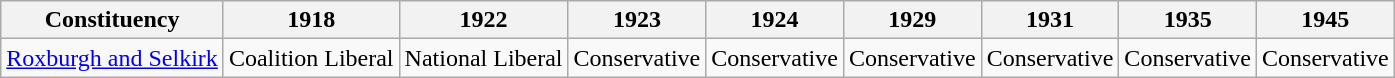<table class="wikitable sortable">
<tr>
<th>Constituency</th>
<th>1918</th>
<th>1922</th>
<th>1923</th>
<th>1924</th>
<th>1929</th>
<th>1931</th>
<th>1935</th>
<th>1945</th>
</tr>
<tr>
<td><a href='#'>Roxburgh and Selkirk</a></td>
<td bgcolor=>Coalition Liberal</td>
<td bgcolor=>National Liberal</td>
<td bgcolor=>Conservative</td>
<td bgcolor=>Conservative</td>
<td bgcolor=>Conservative</td>
<td bgcolor=>Conservative</td>
<td bgcolor=>Conservative</td>
<td bgcolor=>Conservative</td>
</tr>
</table>
